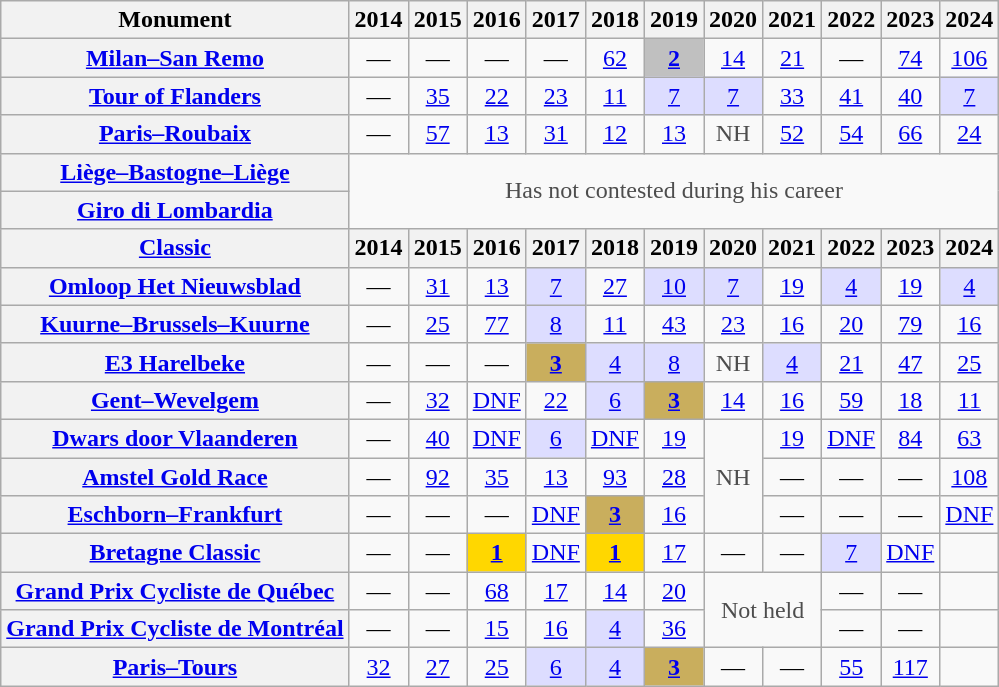<table class="wikitable plainrowheaders">
<tr>
<th>Monument</th>
<th scope="col">2014</th>
<th scope="col">2015</th>
<th scope="col">2016</th>
<th scope="col">2017</th>
<th scope="col">2018</th>
<th scope="col">2019</th>
<th scope="col">2020</th>
<th scope="col">2021</th>
<th scope="col">2022</th>
<th scope="col">2023</th>
<th scope="col">2024</th>
</tr>
<tr style="text-align:center;">
<th scope="row"><a href='#'>Milan–San Remo</a></th>
<td>—</td>
<td>—</td>
<td>—</td>
<td>—</td>
<td><a href='#'>62</a></td>
<td style="background:#C0C0C0;"><a href='#'><strong>2</strong></a></td>
<td><a href='#'>14</a></td>
<td><a href='#'>21</a></td>
<td>—</td>
<td><a href='#'>74</a></td>
<td><a href='#'>106</a></td>
</tr>
<tr style="text-align:center;">
<th scope="row"><a href='#'>Tour of Flanders</a></th>
<td>—</td>
<td><a href='#'>35</a></td>
<td><a href='#'>22</a></td>
<td><a href='#'>23</a></td>
<td><a href='#'>11</a></td>
<td style="background:#ddf;"><a href='#'>7</a></td>
<td style="background:#ddf;"><a href='#'>7</a></td>
<td><a href='#'>33</a></td>
<td><a href='#'>41</a></td>
<td><a href='#'>40</a></td>
<td style="background:#ddf;"><a href='#'>7</a></td>
</tr>
<tr style="text-align:center;">
<th scope="row"><a href='#'>Paris–Roubaix</a></th>
<td>—</td>
<td><a href='#'>57</a></td>
<td><a href='#'>13</a></td>
<td><a href='#'>31</a></td>
<td><a href='#'>12</a></td>
<td><a href='#'>13</a></td>
<td style="color:#4d4d4d;">NH</td>
<td><a href='#'>52</a></td>
<td><a href='#'>54</a></td>
<td><a href='#'>66</a></td>
<td><a href='#'>24</a></td>
</tr>
<tr style="text-align:center;">
<th scope="row"><a href='#'>Liège–Bastogne–Liège</a></th>
<td style="color:#4d4d4d;" colspan=11 rowspan=2>Has not contested during his career</td>
</tr>
<tr style="text-align:center;">
<th scope="row"><a href='#'>Giro di Lombardia</a></th>
</tr>
<tr>
<th><a href='#'>Classic</a></th>
<th scope="col">2014</th>
<th scope="col">2015</th>
<th scope="col">2016</th>
<th scope="col">2017</th>
<th scope="col">2018</th>
<th scope="col">2019</th>
<th scope="col">2020</th>
<th scope="col">2021</th>
<th scope="col">2022</th>
<th scope="col">2023</th>
<th scope="col">2024</th>
</tr>
<tr style="text-align:center;">
<th scope="row"><a href='#'>Omloop Het Nieuwsblad</a></th>
<td>—</td>
<td><a href='#'>31</a></td>
<td><a href='#'>13</a></td>
<td style="background:#ddf;"><a href='#'>7</a></td>
<td><a href='#'>27</a></td>
<td style="background:#ddf;"><a href='#'>10</a></td>
<td style="background:#ddf;"><a href='#'>7</a></td>
<td><a href='#'>19</a></td>
<td style="background:#ddf;"><a href='#'>4</a></td>
<td><a href='#'>19</a></td>
<td style="background:#ddf;"><a href='#'>4</a></td>
</tr>
<tr style="text-align:center;">
<th scope="row"><a href='#'>Kuurne–Brussels–Kuurne</a></th>
<td>—</td>
<td><a href='#'>25</a></td>
<td><a href='#'>77</a></td>
<td style="background:#ddf;"><a href='#'>8</a></td>
<td><a href='#'>11</a></td>
<td><a href='#'>43</a></td>
<td><a href='#'>23</a></td>
<td><a href='#'>16</a></td>
<td><a href='#'>20</a></td>
<td><a href='#'>79</a></td>
<td><a href='#'>16</a></td>
</tr>
<tr style="text-align:center;">
<th scope="row"><a href='#'>E3 Harelbeke</a></th>
<td>—</td>
<td>—</td>
<td>—</td>
<td style="background:#C9AE5D;"><a href='#'><strong>3</strong></a></td>
<td style="background:#ddf;"><a href='#'>4</a></td>
<td style="background:#ddf;"><a href='#'>8</a></td>
<td style="color:#4d4d4d;">NH</td>
<td style="background:#ddf;"><a href='#'>4</a></td>
<td><a href='#'>21</a></td>
<td><a href='#'>47</a></td>
<td><a href='#'>25</a></td>
</tr>
<tr style="text-align:center;">
<th scope="row"><a href='#'>Gent–Wevelgem</a></th>
<td>—</td>
<td><a href='#'>32</a></td>
<td><a href='#'>DNF</a></td>
<td><a href='#'>22</a></td>
<td style="background:#ddf;"><a href='#'>6</a></td>
<td style="background:#C9AE5D;"><a href='#'><strong>3</strong></a></td>
<td><a href='#'>14</a></td>
<td><a href='#'>16</a></td>
<td><a href='#'>59</a></td>
<td><a href='#'>18</a></td>
<td><a href='#'>11</a></td>
</tr>
<tr style="text-align:center;">
<th scope="row"><a href='#'>Dwars door Vlaanderen</a></th>
<td>—</td>
<td><a href='#'>40</a></td>
<td><a href='#'>DNF</a></td>
<td style="background:#ddf;"><a href='#'>6</a></td>
<td><a href='#'>DNF</a></td>
<td><a href='#'>19</a></td>
<td style="color:#4d4d4d;" rowspan=3>NH</td>
<td><a href='#'>19</a></td>
<td><a href='#'>DNF</a></td>
<td><a href='#'>84</a></td>
<td><a href='#'>63</a></td>
</tr>
<tr style="text-align:center;">
<th scope="row"><a href='#'>Amstel Gold Race</a></th>
<td>—</td>
<td><a href='#'>92</a></td>
<td><a href='#'>35</a></td>
<td><a href='#'>13</a></td>
<td><a href='#'>93</a></td>
<td><a href='#'>28</a></td>
<td>—</td>
<td>—</td>
<td>—</td>
<td><a href='#'>108</a></td>
</tr>
<tr style="text-align:center;">
<th scope="row"><a href='#'>Eschborn–Frankfurt</a></th>
<td>—</td>
<td>—</td>
<td>—</td>
<td><a href='#'>DNF</a></td>
<td style="background:#C9AE5D;"><a href='#'><strong>3</strong></a></td>
<td><a href='#'>16</a></td>
<td>—</td>
<td>—</td>
<td>—</td>
<td><a href='#'>DNF</a></td>
</tr>
<tr style="text-align:center;">
<th scope="row"><a href='#'>Bretagne Classic</a></th>
<td>—</td>
<td>—</td>
<td style="background:gold;"><a href='#'><strong>1</strong></a></td>
<td><a href='#'>DNF</a></td>
<td style="background:gold;"><a href='#'><strong>1</strong></a></td>
<td><a href='#'>17</a></td>
<td>—</td>
<td>—</td>
<td style="background:#ddf;"><a href='#'>7</a></td>
<td><a href='#'>DNF</a></td>
<td></td>
</tr>
<tr style="text-align:center;">
<th scope="row"><a href='#'>Grand Prix Cycliste de Québec</a></th>
<td>—</td>
<td>—</td>
<td><a href='#'>68</a></td>
<td><a href='#'>17</a></td>
<td><a href='#'>14</a></td>
<td><a href='#'>20</a></td>
<td style="color:#4d4d4d;" rowspan=2 colspan=2>Not held</td>
<td>—</td>
<td>—</td>
<td></td>
</tr>
<tr style="text-align:center;">
<th scope="row"><a href='#'>Grand Prix Cycliste de Montréal</a></th>
<td>—</td>
<td>—</td>
<td><a href='#'>15</a></td>
<td><a href='#'>16</a></td>
<td style="background:#ddf;"><a href='#'>4</a></td>
<td><a href='#'>36</a></td>
<td>—</td>
<td>—</td>
<td></td>
</tr>
<tr style="text-align:center;">
<th scope="row"><a href='#'>Paris–Tours</a></th>
<td><a href='#'>32</a></td>
<td><a href='#'>27</a></td>
<td><a href='#'>25</a></td>
<td style="background:#ddf;"><a href='#'>6</a></td>
<td style="background:#ddf;"><a href='#'>4</a></td>
<td style="background:#C9AE5D;"><a href='#'><strong>3</strong></a></td>
<td>—</td>
<td>—</td>
<td><a href='#'>55</a></td>
<td><a href='#'>117</a></td>
<td></td>
</tr>
</table>
